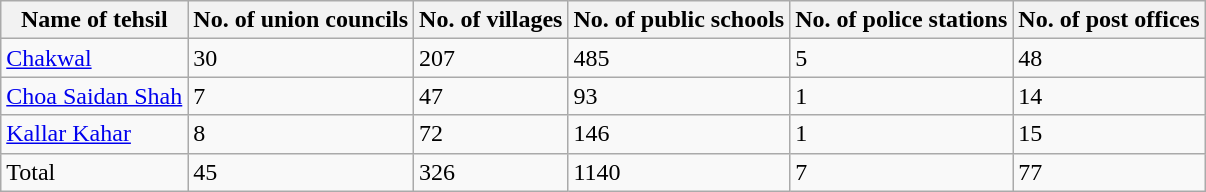<table class="wikitable sortable">
<tr>
<th>Name of tehsil</th>
<th>No. of union councils</th>
<th>No. of villages</th>
<th>No. of public schools</th>
<th>No. of police stations</th>
<th>No. of post offices</th>
</tr>
<tr>
<td><a href='#'>Chakwal</a></td>
<td>30</td>
<td>207</td>
<td>485</td>
<td>5</td>
<td>48</td>
</tr>
<tr>
<td><a href='#'>Choa Saidan Shah</a></td>
<td>7</td>
<td>47</td>
<td>93</td>
<td>1</td>
<td>14</td>
</tr>
<tr>
<td><a href='#'>Kallar Kahar</a></td>
<td>8</td>
<td>72</td>
<td>146</td>
<td>1</td>
<td>15</td>
</tr>
<tr>
<td>Total</td>
<td>45</td>
<td>326</td>
<td>1140</td>
<td>7</td>
<td>77</td>
</tr>
</table>
